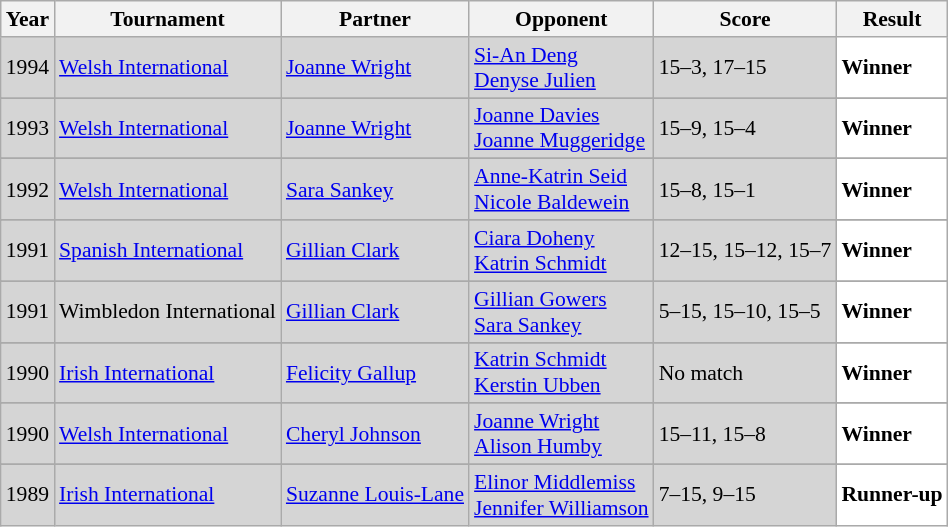<table class="sortable wikitable" style="font-size: 90%;">
<tr>
<th>Year</th>
<th>Tournament</th>
<th>Partner</th>
<th>Opponent</th>
<th>Score</th>
<th>Result</th>
</tr>
<tr style="background:#D5D5D5">
<td align="center">1994</td>
<td align="left"><a href='#'>Welsh International</a></td>
<td align="left"> <a href='#'>Joanne Wright</a></td>
<td align="left"> <a href='#'>Si-An Deng</a> <br>  <a href='#'>Denyse Julien</a></td>
<td align="left">15–3, 17–15</td>
<td style="text-align:left; background:white"> <strong>Winner</strong></td>
</tr>
<tr>
</tr>
<tr style="background:#D5D5D5">
<td align="center">1993</td>
<td align="left"><a href='#'>Welsh International</a></td>
<td align="left"> <a href='#'>Joanne Wright</a></td>
<td align="left"> <a href='#'>Joanne Davies</a> <br>  <a href='#'>Joanne Muggeridge</a></td>
<td align="left">15–9, 15–4</td>
<td style="text-align:left; background:white"> <strong>Winner</strong></td>
</tr>
<tr>
</tr>
<tr style="background:#D5D5D5">
<td align="center">1992</td>
<td align="left"><a href='#'>Welsh International</a></td>
<td align="left"> <a href='#'>Sara Sankey</a></td>
<td align="left"> <a href='#'>Anne-Katrin Seid</a> <br>  <a href='#'>Nicole Baldewein</a></td>
<td align="left">15–8, 15–1</td>
<td style="text-align:left; background:white"> <strong>Winner</strong></td>
</tr>
<tr>
</tr>
<tr style="background:#D5D5D5">
<td align="center">1991</td>
<td align="left"><a href='#'>Spanish International</a></td>
<td align="left"> <a href='#'>Gillian Clark</a></td>
<td align="left"> <a href='#'>Ciara Doheny</a> <br>  <a href='#'>Katrin Schmidt</a></td>
<td align="left">12–15, 15–12, 15–7</td>
<td style="text-align:left; background:white"> <strong>Winner</strong></td>
</tr>
<tr>
</tr>
<tr style="background:#D5D5D5">
<td align="center">1991</td>
<td align="left">Wimbledon International</td>
<td align="left"> <a href='#'>Gillian Clark</a></td>
<td align="left"> <a href='#'>Gillian Gowers</a> <br>  <a href='#'>Sara Sankey</a></td>
<td align="left">5–15, 15–10, 15–5</td>
<td style="text-align:left; background:white"> <strong>Winner</strong></td>
</tr>
<tr>
</tr>
<tr style="background:#D5D5D5">
<td align="center">1990</td>
<td align="left"><a href='#'>Irish International</a></td>
<td align="left"> <a href='#'>Felicity Gallup</a></td>
<td align="left"> <a href='#'>Katrin Schmidt</a> <br>  <a href='#'>Kerstin Ubben</a></td>
<td align="left">No match</td>
<td style="text-align:left; background:white"> <strong>Winner</strong></td>
</tr>
<tr>
</tr>
<tr style="background:#D5D5D5">
<td align="center">1990</td>
<td align="left"><a href='#'>Welsh International</a></td>
<td align="left"> <a href='#'>Cheryl Johnson</a></td>
<td align="left"> <a href='#'>Joanne Wright</a> <br>  <a href='#'>Alison Humby</a></td>
<td align="left">15–11, 15–8</td>
<td style="text-align:left; background:white"> <strong>Winner</strong></td>
</tr>
<tr>
</tr>
<tr style="background:#D5D5D5">
<td align="center">1989</td>
<td align="left"><a href='#'>Irish International</a></td>
<td align="left"> <a href='#'>Suzanne Louis-Lane</a></td>
<td align="left"> <a href='#'>Elinor Middlemiss</a> <br>  <a href='#'>Jennifer Williamson</a></td>
<td align="left">7–15, 9–15</td>
<td style="text-align:left; background:white"> <strong>Runner-up</strong></td>
</tr>
</table>
